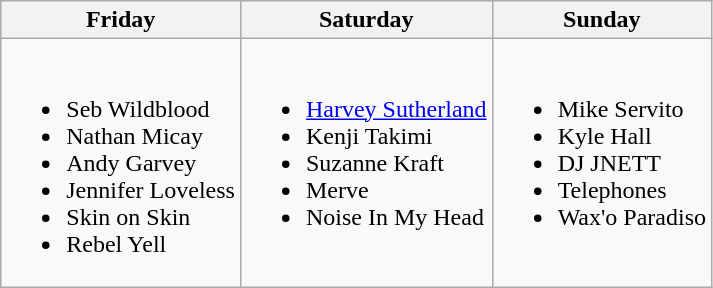<table class="wikitable">
<tr>
<th>Friday</th>
<th>Saturday</th>
<th>Sunday</th>
</tr>
<tr valign="top">
<td><br><ul><li>Seb Wildblood</li><li>Nathan Micay</li><li>Andy Garvey</li><li>Jennifer Loveless</li><li>Skin on Skin</li><li>Rebel Yell</li></ul></td>
<td><br><ul><li><a href='#'>Harvey Sutherland</a></li><li>Kenji Takimi</li><li>Suzanne Kraft</li><li>Merve</li><li>Noise In My Head</li></ul></td>
<td><br><ul><li>Mike Servito</li><li>Kyle Hall</li><li>DJ JNETT</li><li>Telephones</li><li>Wax'o Paradiso</li></ul></td>
</tr>
</table>
